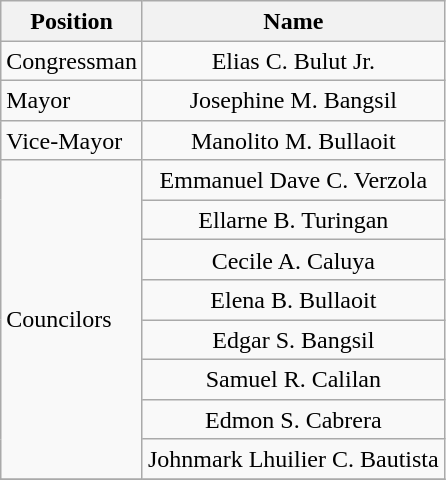<table class="wikitable" style="line-height:1.20em; font-size:100%;">
<tr>
<th>Position</th>
<th>Name</th>
</tr>
<tr>
<td>Congressman</td>
<td style="text-align:center;">Elias C. Bulut Jr.</td>
</tr>
<tr>
<td>Mayor</td>
<td style="text-align:center;">Josephine M. Bangsil</td>
</tr>
<tr>
<td>Vice-Mayor</td>
<td style="text-align:center;">Manolito M. Bullaoit</td>
</tr>
<tr>
<td rowspan=8>Councilors</td>
<td style="text-align:center;">Emmanuel Dave C. Verzola</td>
</tr>
<tr>
<td style="text-align:center;">Ellarne B. Turingan</td>
</tr>
<tr>
<td style="text-align:center;">Cecile A. Caluya</td>
</tr>
<tr>
<td style="text-align:center;">Elena B. Bullaoit</td>
</tr>
<tr>
<td style="text-align:center;">Edgar S. Bangsil</td>
</tr>
<tr>
<td style="text-align:center;">Samuel R. Calilan</td>
</tr>
<tr>
<td style="text-align:center;">Edmon S. Cabrera</td>
</tr>
<tr>
<td style="text-align:center;">Johnmark Lhuilier C. Bautista</td>
</tr>
<tr>
</tr>
</table>
